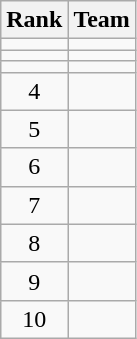<table class="wikitable sortable">
<tr>
<th>Rank</th>
<th>Team</th>
</tr>
<tr>
<td align=center></td>
<td></td>
</tr>
<tr>
<td align=center></td>
<td></td>
</tr>
<tr>
<td align=center></td>
<td></td>
</tr>
<tr>
<td align=center>4</td>
<td></td>
</tr>
<tr>
<td align=center>5</td>
<td></td>
</tr>
<tr>
<td align=center>6</td>
<td></td>
</tr>
<tr>
<td align=center>7</td>
<td></td>
</tr>
<tr>
<td align=center>8</td>
<td></td>
</tr>
<tr>
<td align=center>9</td>
<td></td>
</tr>
<tr>
<td align=center>10</td>
<td></td>
</tr>
</table>
